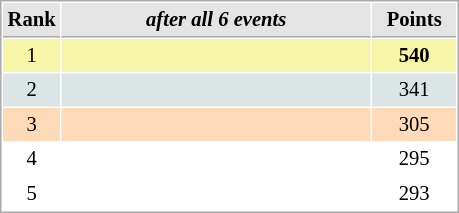<table cellspacing="1" cellpadding="3" style="border:1px solid #AAAAAA;font-size:86%">
<tr style="background-color: #E4E4E4;">
<th style="border-bottom:1px solid #AAAAAA; width: 10px;">Rank</th>
<th style="border-bottom:1px solid #AAAAAA; width: 200px;"><em>after all 6 events</em></th>
<th style="border-bottom:1px solid #AAAAAA; width: 50px;">Points</th>
</tr>
<tr style="background:#f7f6a8;">
<td align=center>1</td>
<td><strong></strong></td>
<td align=center><strong>540</strong></td>
</tr>
<tr style="background:#dce5e5;">
<td align=center>2</td>
<td></td>
<td align=center>341</td>
</tr>
<tr style="background:#ffdab9;">
<td align=center>3</td>
<td></td>
<td align=center>305</td>
</tr>
<tr>
<td align=center>4</td>
<td></td>
<td align=center>295</td>
</tr>
<tr>
<td align=center>5</td>
<td></td>
<td align=center>293</td>
</tr>
</table>
